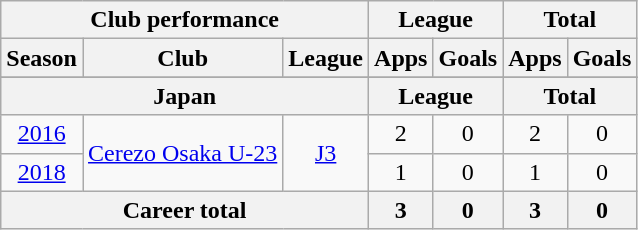<table class="wikitable" style="text-align:center">
<tr>
<th colspan=3>Club performance</th>
<th colspan=2>League</th>
<th colspan=2>Total</th>
</tr>
<tr>
<th>Season</th>
<th>Club</th>
<th>League</th>
<th>Apps</th>
<th>Goals</th>
<th>Apps</th>
<th>Goals</th>
</tr>
<tr>
</tr>
<tr>
<th colspan=3>Japan</th>
<th colspan=2>League</th>
<th colspan=2>Total</th>
</tr>
<tr>
<td><a href='#'>2016</a></td>
<td rowspan=2><a href='#'>Cerezo Osaka U-23</a></td>
<td rowspan=2><a href='#'>J3</a></td>
<td>2</td>
<td>0</td>
<td>2</td>
<td>0</td>
</tr>
<tr>
<td><a href='#'>2018</a></td>
<td>1</td>
<td>0</td>
<td>1</td>
<td>0</td>
</tr>
<tr>
<th colspan=3>Career total</th>
<th>3</th>
<th>0</th>
<th>3</th>
<th>0</th>
</tr>
</table>
